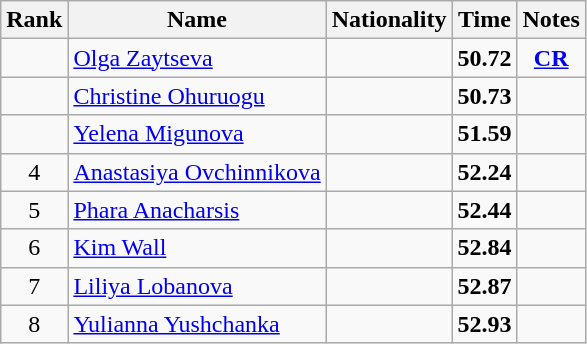<table class="wikitable sortable" style="text-align:center">
<tr>
<th>Rank</th>
<th>Name</th>
<th>Nationality</th>
<th>Time</th>
<th>Notes</th>
</tr>
<tr>
<td></td>
<td align=left><a href='#'>Olga Zaytseva</a></td>
<td align=left></td>
<td><strong>50.72</strong></td>
<td><strong><a href='#'>CR</a></strong></td>
</tr>
<tr>
<td></td>
<td align=left><a href='#'>Christine Ohuruogu</a></td>
<td align=left></td>
<td><strong>50.73</strong></td>
<td></td>
</tr>
<tr>
<td></td>
<td align=left><a href='#'>Yelena Migunova</a></td>
<td align=left></td>
<td><strong>51.59</strong></td>
<td></td>
</tr>
<tr>
<td>4</td>
<td align=left><a href='#'>Anastasiya Ovchinnikova</a></td>
<td align=left></td>
<td><strong>52.24</strong></td>
<td></td>
</tr>
<tr>
<td>5</td>
<td align=left><a href='#'>Phara Anacharsis</a></td>
<td align=left></td>
<td><strong>52.44</strong></td>
<td></td>
</tr>
<tr>
<td>6</td>
<td align=left><a href='#'>Kim Wall</a></td>
<td align=left></td>
<td><strong>52.84</strong></td>
<td></td>
</tr>
<tr>
<td>7</td>
<td align=left><a href='#'>Liliya Lobanova</a></td>
<td align=left></td>
<td><strong>52.87</strong></td>
<td></td>
</tr>
<tr>
<td>8</td>
<td align=left><a href='#'>Yulianna Yushchanka</a></td>
<td align=left></td>
<td><strong>52.93</strong></td>
<td></td>
</tr>
</table>
